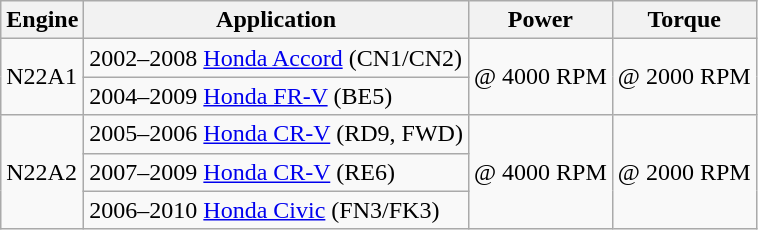<table class="wikitable">
<tr>
<th>Engine</th>
<th>Application</th>
<th>Power</th>
<th>Torque</th>
</tr>
<tr>
<td rowspan="2">N22A1</td>
<td>2002–2008 <a href='#'>Honda Accord</a> (CN1/CN2)</td>
<td rowspan="2"> @ 4000 RPM</td>
<td rowspan="2"> @ 2000 RPM</td>
</tr>
<tr>
<td>2004–2009 <a href='#'>Honda FR-V</a> (BE5)</td>
</tr>
<tr>
<td rowspan="3">N22A2</td>
<td>2005–2006 <a href='#'>Honda CR-V</a>  (RD9, FWD)</td>
<td rowspan="3"> @ 4000 RPM</td>
<td rowspan="3"> @ 2000 RPM</td>
</tr>
<tr>
<td>2007–2009 <a href='#'>Honda CR-V</a> (RE6)</td>
</tr>
<tr>
<td>2006–2010 <a href='#'>Honda Civic</a> (FN3/FK3)</td>
</tr>
</table>
